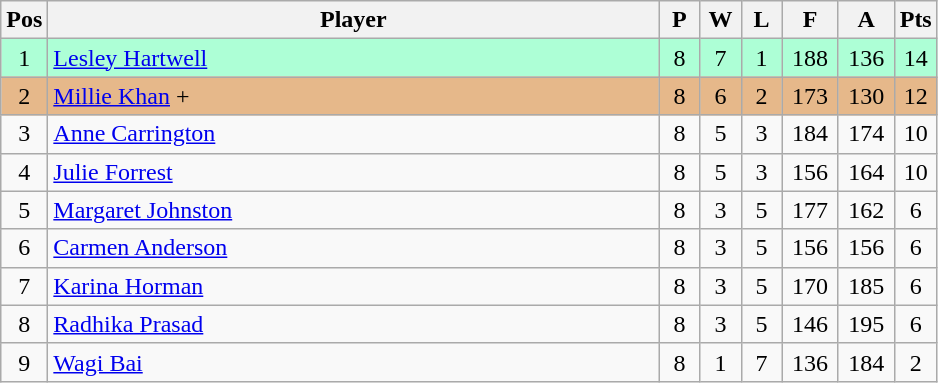<table class="wikitable" style="font-size: 100%">
<tr>
<th width=20>Pos</th>
<th width=400>Player</th>
<th width=20>P</th>
<th width=20>W</th>
<th width=20>L</th>
<th width=30>F</th>
<th width=30>A</th>
<th width=20>Pts</th>
</tr>
<tr align=center style="background: #ADFFD6;">
<td>1</td>
<td align="left"> <a href='#'>Lesley Hartwell</a></td>
<td>8</td>
<td>7</td>
<td>1</td>
<td>188</td>
<td>136</td>
<td>14</td>
</tr>
<tr align=center style="background: #E6B88A;">
<td>2</td>
<td align="left"> <a href='#'>Millie Khan</a> +</td>
<td>8</td>
<td>6</td>
<td>2</td>
<td>173</td>
<td>130</td>
<td>12</td>
</tr>
<tr align=center>
<td>3</td>
<td align="left"> <a href='#'>Anne Carrington</a></td>
<td>8</td>
<td>5</td>
<td>3</td>
<td>184</td>
<td>174</td>
<td>10</td>
</tr>
<tr align=center>
<td>4</td>
<td align="left"> <a href='#'>Julie Forrest</a></td>
<td>8</td>
<td>5</td>
<td>3</td>
<td>156</td>
<td>164</td>
<td>10</td>
</tr>
<tr align=center>
<td>5</td>
<td align="left"> <a href='#'>Margaret Johnston</a></td>
<td>8</td>
<td>3</td>
<td>5</td>
<td>177</td>
<td>162</td>
<td>6</td>
</tr>
<tr align=center>
<td>6</td>
<td align="left"> <a href='#'>Carmen Anderson</a></td>
<td>8</td>
<td>3</td>
<td>5</td>
<td>156</td>
<td>156</td>
<td>6</td>
</tr>
<tr align=center>
<td>7</td>
<td align="left"> <a href='#'>Karina Horman</a></td>
<td>8</td>
<td>3</td>
<td>5</td>
<td>170</td>
<td>185</td>
<td>6</td>
</tr>
<tr align=center>
<td>8</td>
<td align="left"> <a href='#'>Radhika Prasad</a></td>
<td>8</td>
<td>3</td>
<td>5</td>
<td>146</td>
<td>195</td>
<td>6</td>
</tr>
<tr align=center>
<td>9</td>
<td align="left"> <a href='#'>Wagi Bai</a></td>
<td>8</td>
<td>1</td>
<td>7</td>
<td>136</td>
<td>184</td>
<td>2</td>
</tr>
</table>
